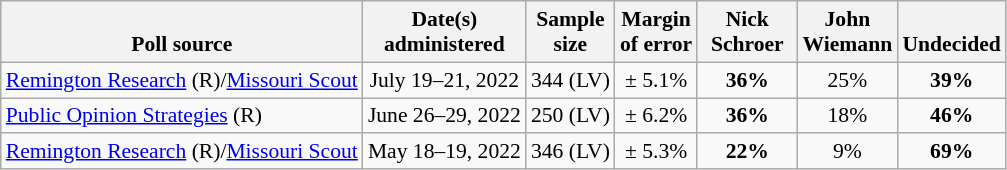<table class="wikitable" style="font-size:90%;text-align:center;">
<tr valign="bottom">
<th>Poll source</th>
<th>Date(s)<br>administered</th>
<th>Sample<br>size</th>
<th>Margin<br>of error</th>
<th style="width:60px;">Nick<br>Schroer</th>
<th style="width:60px;">John<br>Wiemann</th>
<th>Undecided</th>
</tr>
<tr>
<td style="text-align:left;"><a href='#'>Remington Research</a> (R)/<a href='#'>Missouri Scout</a></td>
<td>July 19–21, 2022</td>
<td>344 (LV)</td>
<td>± 5.1%</td>
<td><strong>36%</strong></td>
<td>25%</td>
<td><strong>39%</strong></td>
</tr>
<tr>
<td style="text-align:left;"><a href='#'>Public Opinion Strategies</a> (R)</td>
<td>June 26–29, 2022</td>
<td>250 (LV)</td>
<td>± 6.2%</td>
<td><strong>36%</strong></td>
<td>18%</td>
<td><strong>46%</strong></td>
</tr>
<tr>
<td style="text-align:left;"><a href='#'>Remington Research</a> (R)/<a href='#'>Missouri Scout</a></td>
<td>May 18–19, 2022</td>
<td>346 (LV)</td>
<td>± 5.3%</td>
<td><strong>22%</strong></td>
<td>9%</td>
<td><strong>69%</strong></td>
</tr>
</table>
